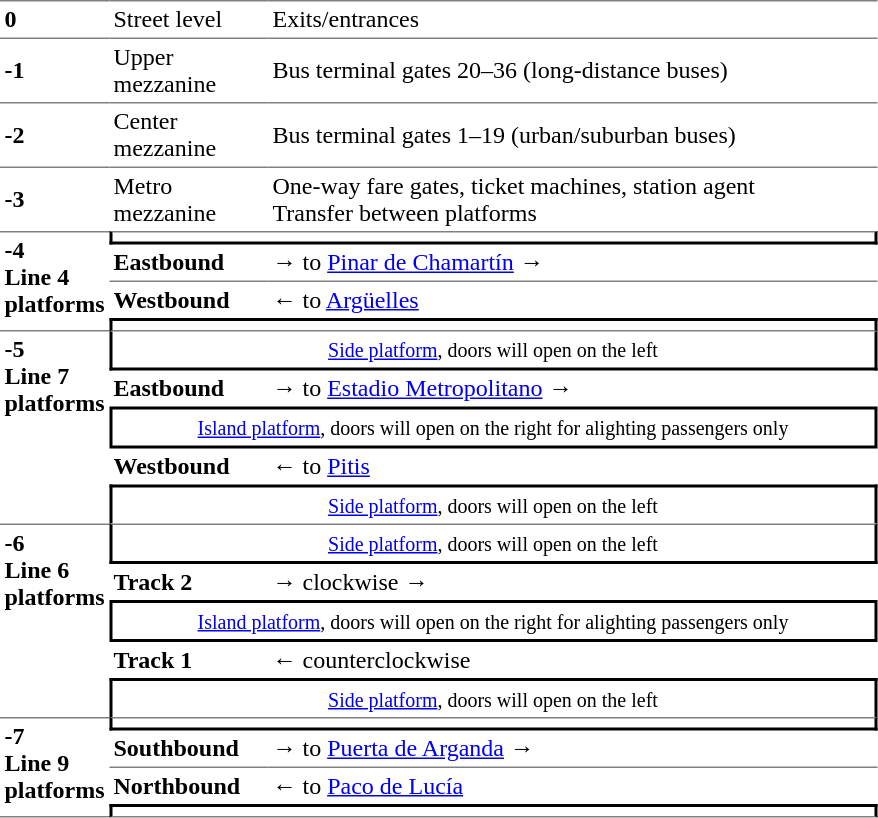<table table border=0 cellspacing=0 cellpadding=3>
<tr>
<td style="border-top:solid 1px gray;" width=50 valign=top><strong>0</strong></td>
<td style="border-top:solid 1px gray;" width=100 valign=top>Street level</td>
<td style="border-top:solid 1px gray;" width=400 valign=top>Exits/entrances <br> </td>
</tr>
<tr>
<td style="border-top:solid 1px gray;"><strong>-1</strong></td>
<td style="border-top:solid 1px gray;">Upper mezzanine</td>
<td style="border-top:solid 1px gray;">Bus terminal gates 20–36 (long-distance buses)</td>
</tr>
<tr>
<td style="border-top:solid 1px gray;"><strong>-2</strong></td>
<td style="border-top:solid 1px gray;">Center mezzanine</td>
<td style="border-top:solid 1px gray;">Bus terminal gates 1–19 (urban/suburban buses)</td>
</tr>
<tr>
<td style="border-top:solid 1px gray;"><strong>-3</strong></td>
<td style="border-top:solid 1px gray;">Metro mezzanine</td>
<td style="border-top:solid 1px gray;">One-way fare gates, ticket machines, station agent <br> Transfer between platforms  <br> </td>
</tr>
<tr>
<td style="border-top:solid 1px gray;border-bottom:solid 1px gray;" rowspan=4 valign=top><strong>-4<br>Line 4 platforms</strong></td>
<td style="border-top:solid 1px gray;border-right:solid 2px black;border-left:solid 2px black;border-bottom:solid 2px black;text-align:center;" colspan=2></td>
</tr>
<tr>
<td style="border-bottom:solid 1px gray;" width=100><strong>Eastbound</strong></td>
<td style="border-bottom:solid 1px gray;" width=400><span>→</span>  to <a href='#'>Pinar de Chamartín</a>  →</td>
</tr>
<tr>
<td><strong>Westbound</strong></td>
<td>←  to <a href='#'>Argüelles</a> </td>
</tr>
<tr>
<td style="border-top:solid 2px black;border-right:solid 2px black;border-left:solid 2px black;border-bottom:solid 1px gray;text-align:center;" colspan=2></td>
</tr>
<tr>
<td style="vertical-align:top;" rowspan=5><strong>-5 <br> Line 7 platforms</strong></td>
<td style="border-right:solid 2px black;border-left:solid 2px black;border-bottom:solid 2px black;text-align:center;" colspan=2><small><a href='#'>Side platform</a>, doors will open on the left</small></td>
</tr>
<tr>
<td><strong>Eastbound</strong></td>
<td><span>→</span>  to <a href='#'>Estadio Metropolitano</a>  →</td>
</tr>
<tr>
<td style="border-top:solid 2px black;border-right:solid 2px black;border-left:solid 2px black;border-bottom:solid 2px black;text-align:center;" colspan=2><small><a href='#'>Island platform</a>, doors will open on the right for alighting passengers only </small></td>
</tr>
<tr>
<td><strong>Westbound</strong></td>
<td>←  to <a href='#'>Pitis</a> </td>
</tr>
<tr>
<td style="border-top:solid 2px black;border-right:solid 2px black;border-left:solid 2px black;text-align:center;" colspan=2><small><a href='#'>Side platform</a>, doors will open on the left</small></td>
</tr>
<tr>
<td style="border-top:solid 1px gray;vertical-align:top;" rowspan=5><strong>-6 <br> Line 6 platforms</strong></td>
<td style="border-top:solid 1px gray;border-right:solid 2px black;border-left:solid 2px black;border-bottom:solid 2px black;text-align:center;" colspan=2><small><a href='#'>Side platform</a>, doors will open on the left</small></td>
</tr>
<tr>
<td><strong>Track 2</strong></td>
<td><span>→</span>  clockwise  →</td>
</tr>
<tr>
<td style="border-top:solid 2px black;border-right:solid 2px black;border-left:solid 2px black;border-bottom:solid 2px black;text-align:center;" colspan=2><small><a href='#'>Island platform</a>, doors will open on the right for alighting passengers only </small></td>
</tr>
<tr>
<td><strong>Track 1</strong></td>
<td>←  counterclockwise </td>
</tr>
<tr>
<td style="border-top:solid 2px black;border-right:solid 2px black;border-left:solid 2px black;text-align:center;" colspan=2><small><a href='#'>Side platform</a>, doors will open on the left</small></td>
</tr>
<tr>
<td style="border-top:solid 1px gray;border-bottom:solid 1px gray;" rowspan=4 valign=top><strong>-7<br>Line 9 platforms</strong></td>
<td style="border-top:solid 1px gray;border-right:solid 2px black;border-left:solid 2px black;border-bottom:solid 2px black;text-align:center;" colspan=2></td>
</tr>
<tr>
<td style="border-bottom:solid 1px gray;" width=100><strong>Southbound</strong></td>
<td style="border-bottom:solid 1px gray;" width=400><span>→</span>  to <a href='#'>Puerta de Arganda</a>  →</td>
</tr>
<tr>
<td><strong>Northbound</strong></td>
<td>←  to <a href='#'>Paco de Lucía</a> </td>
</tr>
<tr>
<td style="border-top:solid 2px black;border-right:solid 2px black;border-left:solid 2px black;border-bottom:solid 1px gray;text-align:center;" colspan=2></td>
</tr>
</table>
